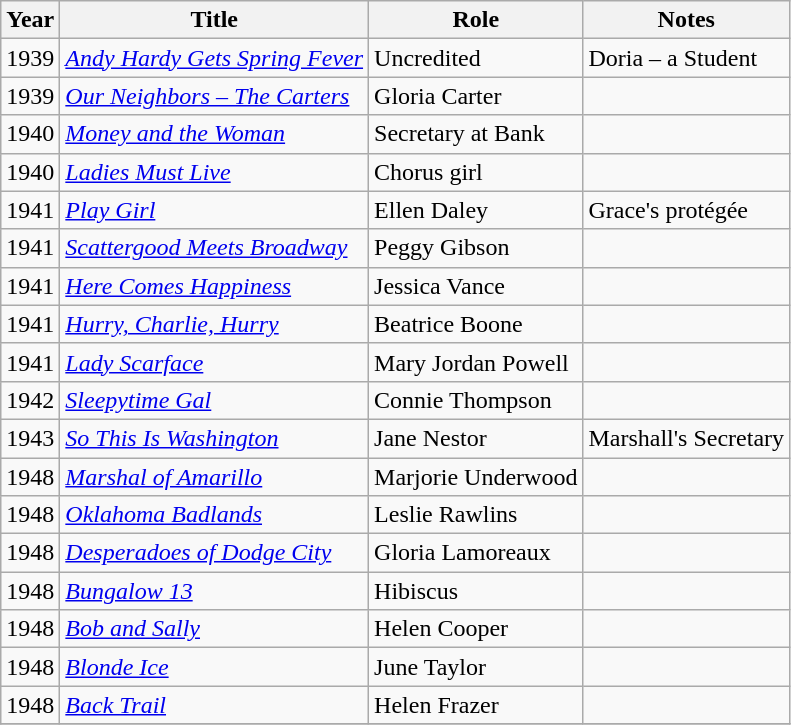<table class="wikitable sortable">
<tr>
<th>Year</th>
<th>Title</th>
<th>Role</th>
<th class="unsortable">Notes</th>
</tr>
<tr>
<td>1939</td>
<td><em><a href='#'>Andy Hardy Gets Spring Fever</a></em></td>
<td>Uncredited</td>
<td>Doria – a Student</td>
</tr>
<tr>
<td>1939</td>
<td><em><a href='#'>Our Neighbors – The Carters</a></em></td>
<td>Gloria Carter</td>
<td></td>
</tr>
<tr>
<td>1940</td>
<td><em><a href='#'>Money and the Woman</a></em></td>
<td>Secretary at Bank</td>
<td></td>
</tr>
<tr>
<td>1940</td>
<td><em><a href='#'>Ladies Must Live</a></em></td>
<td>Chorus girl</td>
<td></td>
</tr>
<tr>
<td>1941</td>
<td><em><a href='#'>Play Girl</a></em></td>
<td>Ellen Daley</td>
<td>Grace's protégée</td>
</tr>
<tr>
<td>1941</td>
<td><em><a href='#'>Scattergood Meets Broadway</a></em></td>
<td>Peggy Gibson</td>
<td></td>
</tr>
<tr>
<td>1941</td>
<td><em><a href='#'>Here Comes Happiness</a></em></td>
<td>Jessica Vance</td>
<td></td>
</tr>
<tr>
<td>1941</td>
<td><em><a href='#'>Hurry, Charlie, Hurry</a></em></td>
<td>Beatrice Boone</td>
<td></td>
</tr>
<tr>
<td>1941</td>
<td><em><a href='#'>Lady Scarface</a></em></td>
<td>Mary Jordan Powell</td>
<td></td>
</tr>
<tr>
<td>1942</td>
<td><em><a href='#'>Sleepytime Gal</a></em></td>
<td>Connie Thompson</td>
<td></td>
</tr>
<tr>
<td>1943</td>
<td><em><a href='#'>So This Is Washington</a></em></td>
<td>Jane Nestor</td>
<td>Marshall's Secretary</td>
</tr>
<tr>
<td>1948</td>
<td><em><a href='#'>Marshal of Amarillo</a></em></td>
<td>Marjorie Underwood</td>
<td></td>
</tr>
<tr>
<td>1948</td>
<td><em><a href='#'>Oklahoma Badlands</a></em></td>
<td>Leslie Rawlins</td>
<td></td>
</tr>
<tr>
<td>1948</td>
<td><em><a href='#'>Desperadoes of Dodge City</a></em></td>
<td>Gloria Lamoreaux</td>
<td></td>
</tr>
<tr>
<td>1948</td>
<td><em><a href='#'>Bungalow 13</a></em></td>
<td>Hibiscus</td>
<td></td>
</tr>
<tr>
<td>1948</td>
<td><em><a href='#'>Bob and Sally</a></em></td>
<td>Helen Cooper</td>
<td></td>
</tr>
<tr>
<td>1948</td>
<td><em><a href='#'>Blonde Ice</a></em></td>
<td>June Taylor</td>
<td></td>
</tr>
<tr>
<td>1948</td>
<td><em><a href='#'>Back Trail</a></em></td>
<td>Helen Frazer</td>
<td></td>
</tr>
<tr>
</tr>
</table>
